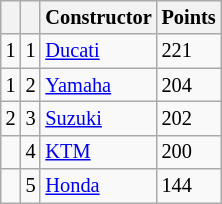<table class="wikitable" style="font-size: 85%;">
<tr>
<th scope="col"></th>
<th scope="col"></th>
<th scope="col">Constructor</th>
<th scope="col">Points</th>
</tr>
<tr>
<td align="left"> 1</td>
<td align=center>1</td>
<td> <a href='#'>Ducati</a></td>
<td align=left>221</td>
</tr>
<tr>
<td align="left"> 1</td>
<td align=center>2</td>
<td> <a href='#'>Yamaha</a></td>
<td align=left>204</td>
</tr>
<tr>
<td align="left"> 2</td>
<td align=center>3</td>
<td> <a href='#'>Suzuki</a></td>
<td align=left>202</td>
</tr>
<tr>
<td align="left"></td>
<td align=center>4</td>
<td> <a href='#'>KTM</a></td>
<td align=left>200</td>
</tr>
<tr>
<td align="left"></td>
<td align=center>5</td>
<td> <a href='#'>Honda</a></td>
<td align=left>144</td>
</tr>
</table>
